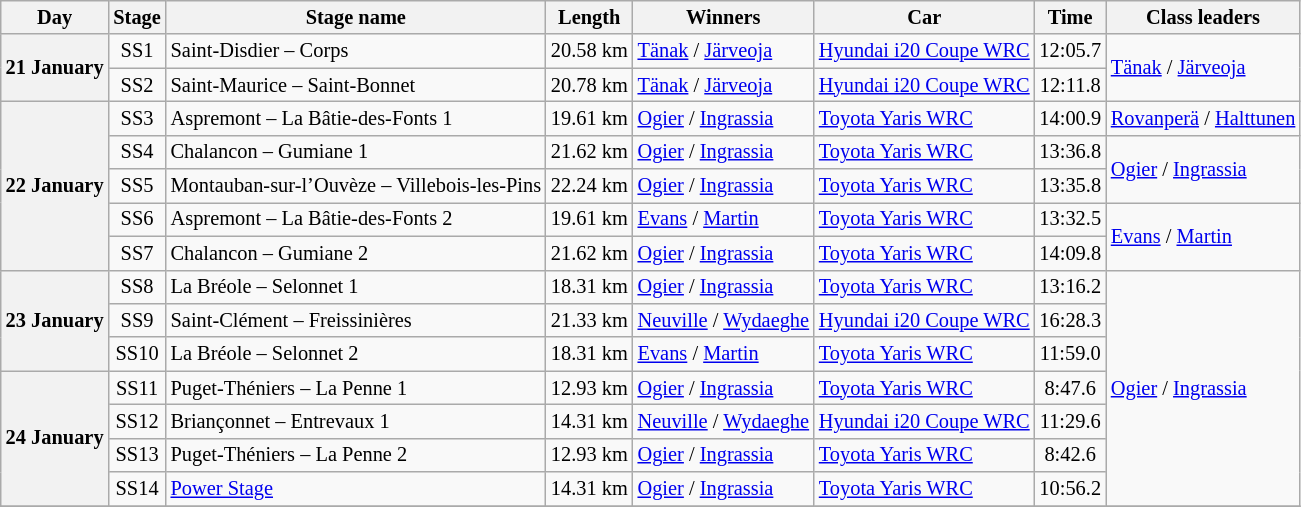<table class="wikitable" style="font-size: 85%;">
<tr>
<th>Day</th>
<th>Stage</th>
<th>Stage name</th>
<th>Length</th>
<th>Winners</th>
<th>Car</th>
<th>Time</th>
<th>Class leaders</th>
</tr>
<tr>
<th rowspan="2">21 January</th>
<td align="center">SS1</td>
<td>Saint-Disdier – Corps</td>
<td align="center">20.58 km</td>
<td nowrap><a href='#'>Tänak</a> / <a href='#'>Järveoja</a></td>
<td nowrap><a href='#'>Hyundai i20 Coupe WRC</a></td>
<td align="center">12:05.7</td>
<td rowspan="2" nowrap><a href='#'>Tänak</a> / <a href='#'>Järveoja</a></td>
</tr>
<tr>
<td align="center">SS2</td>
<td>Saint-Maurice – Saint-Bonnet</td>
<td align="center">20.78 km</td>
<td><a href='#'>Tänak</a> / <a href='#'>Järveoja</a></td>
<td><a href='#'>Hyundai i20 Coupe WRC</a></td>
<td align="center">12:11.8</td>
</tr>
<tr>
<th rowspan="5">22 January</th>
<td align="center">SS3</td>
<td>Aspremont – La Bâtie-des-Fonts 1</td>
<td align="center">19.61 km</td>
<td><a href='#'>Ogier</a> / <a href='#'>Ingrassia</a></td>
<td><a href='#'>Toyota Yaris WRC</a></td>
<td align="center">14:00.9</td>
<td nowrap><a href='#'>Rovanperä</a> / <a href='#'>Halttunen</a></td>
</tr>
<tr>
<td align="center">SS4</td>
<td>Chalancon – Gumiane 1</td>
<td align="center">21.62 km</td>
<td><a href='#'>Ogier</a> / <a href='#'>Ingrassia</a></td>
<td><a href='#'>Toyota Yaris WRC</a></td>
<td align="center">13:36.8</td>
<td rowspan="2"><a href='#'>Ogier</a> / <a href='#'>Ingrassia</a></td>
</tr>
<tr>
<td align="center">SS5</td>
<td nowrap>Montauban-sur-l’Ouvèze – Villebois-les-Pins</td>
<td align="center">22.24 km</td>
<td><a href='#'>Ogier</a> / <a href='#'>Ingrassia</a></td>
<td><a href='#'>Toyota Yaris WRC</a></td>
<td align="center">13:35.8</td>
</tr>
<tr>
<td align="center">SS6</td>
<td>Aspremont – La Bâtie-des-Fonts 2</td>
<td align="center">19.61 km</td>
<td><a href='#'>Evans</a> / <a href='#'>Martin</a></td>
<td><a href='#'>Toyota Yaris WRC</a></td>
<td align="center">13:32.5</td>
<td rowspan="2"><a href='#'>Evans</a> / <a href='#'>Martin</a></td>
</tr>
<tr>
<td align="center">SS7</td>
<td>Chalancon – Gumiane 2</td>
<td align="center">21.62 km</td>
<td><a href='#'>Ogier</a> / <a href='#'>Ingrassia</a></td>
<td><a href='#'>Toyota Yaris WRC</a></td>
<td align="center">14:09.8</td>
</tr>
<tr>
<th rowspan="3">23 January</th>
<td align="center">SS8</td>
<td>La Bréole – Selonnet 1</td>
<td align="center">18.31 km</td>
<td><a href='#'>Ogier</a> / <a href='#'>Ingrassia</a></td>
<td><a href='#'>Toyota Yaris WRC</a></td>
<td align="center">13:16.2</td>
<td rowspan="7"><a href='#'>Ogier</a> / <a href='#'>Ingrassia</a></td>
</tr>
<tr>
<td align="center">SS9</td>
<td>Saint-Clément – Freissinières</td>
<td align="center">21.33 km</td>
<td nowrap><a href='#'>Neuville</a> / <a href='#'>Wydaeghe</a></td>
<td><a href='#'>Hyundai i20 Coupe WRC</a></td>
<td align="center">16:28.3</td>
</tr>
<tr>
<td align="center">SS10</td>
<td>La Bréole – Selonnet 2</td>
<td align="center">18.31 km</td>
<td><a href='#'>Evans</a> / <a href='#'>Martin</a></td>
<td><a href='#'>Toyota Yaris WRC</a></td>
<td align="center">11:59.0</td>
</tr>
<tr>
<th rowspan="4">24 January</th>
<td align="center">SS11</td>
<td>Puget-Théniers – La Penne 1</td>
<td align="center">12.93 km</td>
<td><a href='#'>Ogier</a> / <a href='#'>Ingrassia</a></td>
<td><a href='#'>Toyota Yaris WRC</a></td>
<td align="center">8:47.6</td>
</tr>
<tr>
<td align="center">SS12</td>
<td>Briançonnet – Entrevaux 1</td>
<td align="center">14.31 km</td>
<td><a href='#'>Neuville</a> / <a href='#'>Wydaeghe</a></td>
<td><a href='#'>Hyundai i20 Coupe WRC</a></td>
<td align="center">11:29.6</td>
</tr>
<tr>
<td align="center">SS13</td>
<td>Puget-Théniers – La Penne 2</td>
<td align="center">12.93 km</td>
<td><a href='#'>Ogier</a> / <a href='#'>Ingrassia</a></td>
<td><a href='#'>Toyota Yaris WRC</a></td>
<td align="center">8:42.6</td>
</tr>
<tr>
<td align="center">SS14</td>
<td nowrap><a href='#'>Power Stage</a></td>
<td align="center">14.31 km</td>
<td><a href='#'>Ogier</a> / <a href='#'>Ingrassia</a></td>
<td><a href='#'>Toyota Yaris WRC</a></td>
<td align="center">10:56.2</td>
</tr>
<tr>
</tr>
</table>
